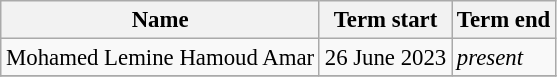<table class="wikitable" style="font-size:95%;">
<tr>
<th>Name</th>
<th>Term start</th>
<th>Term end</th>
</tr>
<tr>
<td>Mohamed Lemine Hamoud Amar</td>
<td>26 June 2023</td>
<td><em>present</em></td>
</tr>
<tr>
</tr>
</table>
